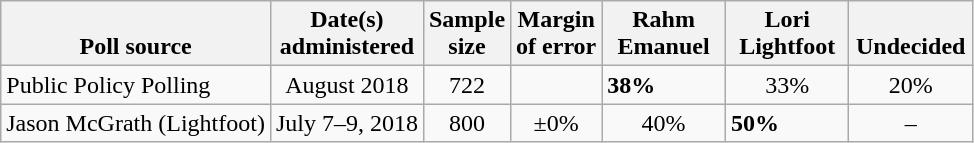<table class="wikitable">
<tr valign=bottom>
<th>Poll source</th>
<th>Date(s)<br>administered</th>
<th>Sample<br>size</th>
<th>Margin<br>of error</th>
<th style="width:75px;">Rahm<br>Emanuel</th>
<th style="width:75px;">Lori<br>Lightfoot</th>
<th style="width:75px;">Undecided</th>
</tr>
<tr>
<td>Public Policy Polling</td>
<td align=center>August 2018</td>
<td align=center>722</td>
<td align=center></td>
<td><strong>38%</strong></td>
<td align=center>33%</td>
<td align=center>20%</td>
</tr>
<tr>
<td>Jason McGrath (Lightfoot) </td>
<td align=center>July 7–9, 2018</td>
<td align=center>800</td>
<td align=center>±0%</td>
<td align=center>40%</td>
<td><strong>50%</strong></td>
<td align=center>–</td>
</tr>
</table>
